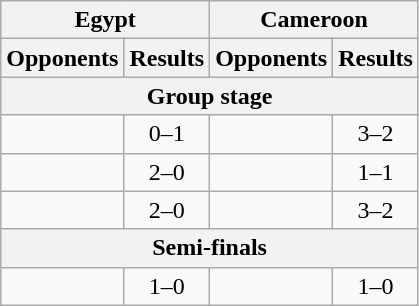<table class="wikitable">
<tr>
<th colspan=2>Egypt</th>
<th colspan=2>Cameroon</th>
</tr>
<tr>
<th>Opponents</th>
<th>Results</th>
<th>Opponents</th>
<th>Results</th>
</tr>
<tr>
<th colspan=4>Group stage</th>
</tr>
<tr>
<td></td>
<td align=center>0–1</td>
<td></td>
<td align=center>3–2</td>
</tr>
<tr>
<td></td>
<td align=center>2–0</td>
<td></td>
<td align=center>1–1</td>
</tr>
<tr>
<td></td>
<td align=center>2–0</td>
<td></td>
<td align=center>3–2</td>
</tr>
<tr>
<th colspan=4>Semi-finals</th>
</tr>
<tr>
<td></td>
<td align=center>1–0</td>
<td></td>
<td align=center>1–0</td>
</tr>
</table>
